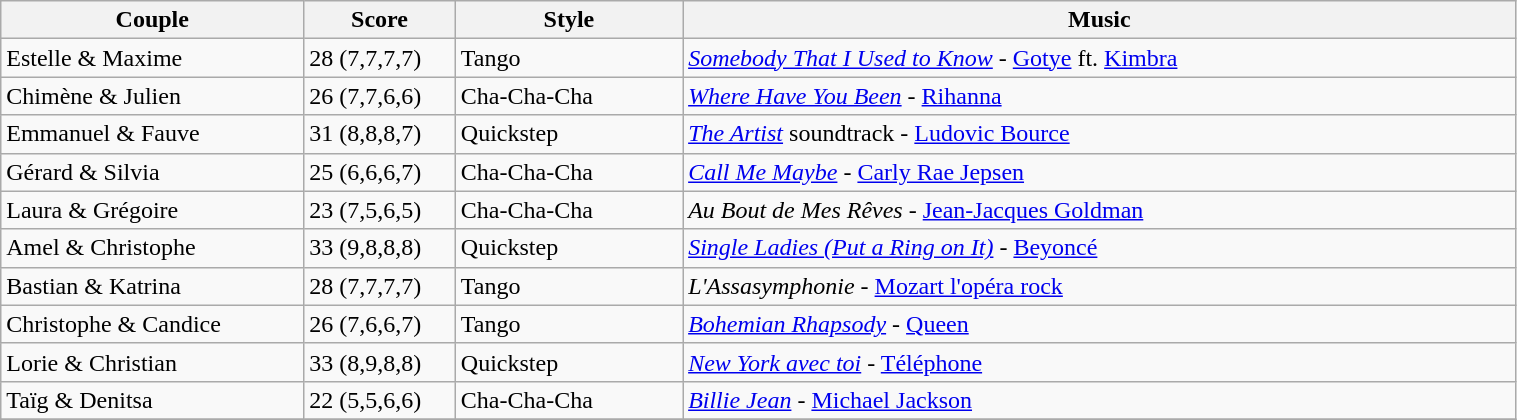<table class="wikitable" style="width:80%;">
<tr>
<th style="width:20%;">Couple</th>
<th style="width:10%;">Score</th>
<th style="width:15%;">Style</th>
<th style="width:60%;">Music</th>
</tr>
<tr>
<td>Estelle & Maxime</td>
<td>28 (7,7,7,7)</td>
<td>Tango</td>
<td><em><a href='#'>Somebody That I Used to Know</a></em> - <a href='#'>Gotye</a> ft. <a href='#'>Kimbra</a></td>
</tr>
<tr>
<td>Chimène & Julien</td>
<td>26 (7,7,6,6)</td>
<td>Cha-Cha-Cha</td>
<td><em><a href='#'>Where Have You Been</a></em> - <a href='#'>Rihanna</a></td>
</tr>
<tr>
<td>Emmanuel & Fauve</td>
<td>31 (8,8,8,7)</td>
<td>Quickstep</td>
<td><em><a href='#'>The Artist</a></em> soundtrack - <a href='#'>Ludovic Bource</a></td>
</tr>
<tr>
<td>Gérard & Silvia</td>
<td>25 (6,6,6,7)</td>
<td>Cha-Cha-Cha</td>
<td><em><a href='#'>Call Me Maybe</a></em> - <a href='#'>Carly Rae Jepsen</a></td>
</tr>
<tr>
<td>Laura & Grégoire</td>
<td>23 (7,5,6,5)</td>
<td>Cha-Cha-Cha</td>
<td><em>Au Bout de Mes Rêves</em> - <a href='#'>Jean-Jacques Goldman</a></td>
</tr>
<tr>
<td>Amel & Christophe</td>
<td>33 (9,8,8,8)</td>
<td>Quickstep</td>
<td><em><a href='#'>Single Ladies (Put a Ring on It)</a></em> - <a href='#'>Beyoncé</a></td>
</tr>
<tr>
<td>Bastian & Katrina</td>
<td>28 (7,7,7,7)</td>
<td>Tango</td>
<td><em>L'Assasymphonie</em> - <a href='#'>Mozart l'opéra rock</a></td>
</tr>
<tr>
<td>Christophe & Candice</td>
<td>26 (7,6,6,7)</td>
<td>Tango</td>
<td><em><a href='#'>Bohemian Rhapsody</a></em> - <a href='#'>Queen</a></td>
</tr>
<tr>
<td>Lorie & Christian</td>
<td>33 (8,9,8,8)</td>
<td>Quickstep</td>
<td><em><a href='#'>New York avec toi</a></em> - <a href='#'>Téléphone</a></td>
</tr>
<tr>
<td>Taïg & Denitsa</td>
<td>22 (5,5,6,6)</td>
<td>Cha-Cha-Cha</td>
<td><em><a href='#'>Billie Jean</a></em> - <a href='#'>Michael Jackson</a></td>
</tr>
<tr>
</tr>
</table>
